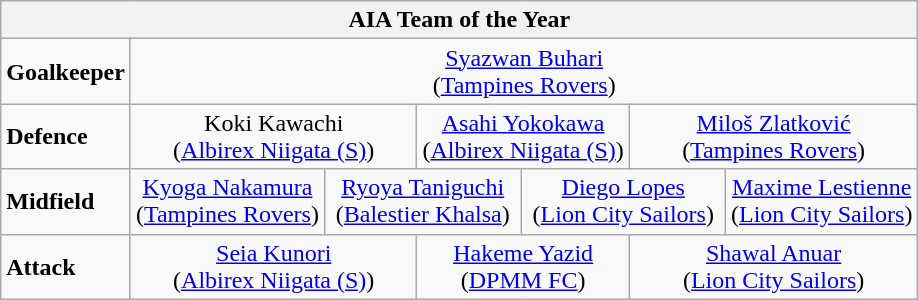<table class="wikitable">
<tr>
<th colspan="13">AIA Team of the Year</th>
</tr>
<tr>
<td><strong>Goalkeeper</strong></td>
<td colspan="12" align="center"> <a href='#'>Syazwan Buhari</a> <br> (<a href='#'>Tampines Rovers</a>)</td>
</tr>
<tr>
<td><strong>Defence</strong></td>
<td colspan="4" align="center"> Koki Kawachi <br> (<a href='#'>Albirex Niigata (S)</a>)</td>
<td colspan="4" align="center"> <a href='#'>Asahi Yokokawa</a> <br> (<a href='#'>Albirex Niigata (S)</a>)</td>
<td colspan="4" align="center"> <a href='#'>Miloš Zlatković</a> <br> (<a href='#'>Tampines Rovers</a>)</td>
</tr>
<tr>
<td><strong>Midfield</strong></td>
<td colspan="3" align="center"> <a href='#'>Kyoga Nakamura</a> <br> (<a href='#'>Tampines Rovers</a>)</td>
<td colspan="3" align="center"> <a href='#'>Ryoya Taniguchi</a> <br> (<a href='#'>Balestier Khalsa</a>)</td>
<td colspan="3" align="center"> <a href='#'>Diego Lopes</a> <br> (<a href='#'>Lion City Sailors</a>)</td>
<td colspan="3" align="center"> <a href='#'>Maxime Lestienne</a> <br> (<a href='#'>Lion City Sailors</a>)</td>
</tr>
<tr>
<td><strong>Attack</strong></td>
<td colspan="4" align="center"> <a href='#'>Seia Kunori</a> <br> (<a href='#'>Albirex Niigata (S)</a>)</td>
<td colspan="4" align="center"> <a href='#'>Hakeme Yazid</a> <br> (<a href='#'>DPMM FC</a>)</td>
<td colspan="4" align="center"> <a href='#'>Shawal Anuar</a> <br> (<a href='#'>Lion City Sailors</a>)</td>
</tr>
</table>
